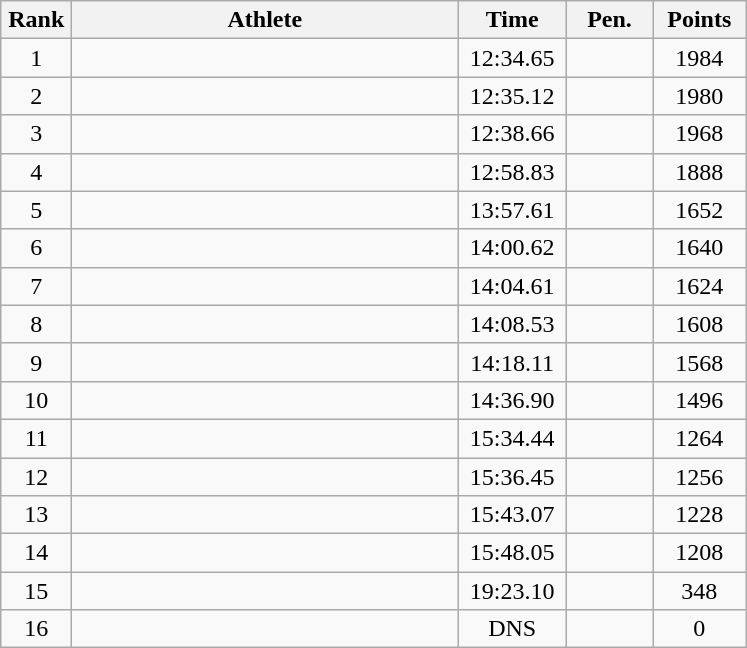<table class=wikitable style="text-align:center">
<tr>
<th width=40>Rank</th>
<th width=250>Athlete</th>
<th width=65>Time</th>
<th width=50>Pen.</th>
<th width=55>Points</th>
</tr>
<tr>
<td>1</td>
<td align=left></td>
<td>12:34.65</td>
<td></td>
<td>1984</td>
</tr>
<tr>
<td>2</td>
<td align=left></td>
<td>12:35.12</td>
<td></td>
<td>1980</td>
</tr>
<tr>
<td>3</td>
<td align=left></td>
<td>12:38.66</td>
<td></td>
<td>1968</td>
</tr>
<tr>
<td>4</td>
<td align=left></td>
<td>12:58.83</td>
<td></td>
<td>1888</td>
</tr>
<tr>
<td>5</td>
<td align=left></td>
<td>13:57.61</td>
<td></td>
<td>1652</td>
</tr>
<tr>
<td>6</td>
<td align=left></td>
<td>14:00.62</td>
<td></td>
<td>1640</td>
</tr>
<tr>
<td>7</td>
<td align=left></td>
<td>14:04.61</td>
<td></td>
<td>1624</td>
</tr>
<tr>
<td>8</td>
<td align=left></td>
<td>14:08.53</td>
<td></td>
<td>1608</td>
</tr>
<tr>
<td>9</td>
<td align=left></td>
<td>14:18.11</td>
<td></td>
<td>1568</td>
</tr>
<tr>
<td>10</td>
<td align=left></td>
<td>14:36.90</td>
<td></td>
<td>1496</td>
</tr>
<tr>
<td>11</td>
<td align=left></td>
<td>15:34.44</td>
<td></td>
<td>1264</td>
</tr>
<tr>
<td>12</td>
<td align=left></td>
<td>15:36.45</td>
<td></td>
<td>1256</td>
</tr>
<tr>
<td>13</td>
<td align=left></td>
<td>15:43.07</td>
<td></td>
<td>1228</td>
</tr>
<tr>
<td>14</td>
<td align=left></td>
<td>15:48.05</td>
<td></td>
<td>1208</td>
</tr>
<tr>
<td>15</td>
<td align=left></td>
<td>19:23.10</td>
<td></td>
<td>348</td>
</tr>
<tr>
<td>16</td>
<td align=left></td>
<td>DNS</td>
<td></td>
<td>0</td>
</tr>
</table>
